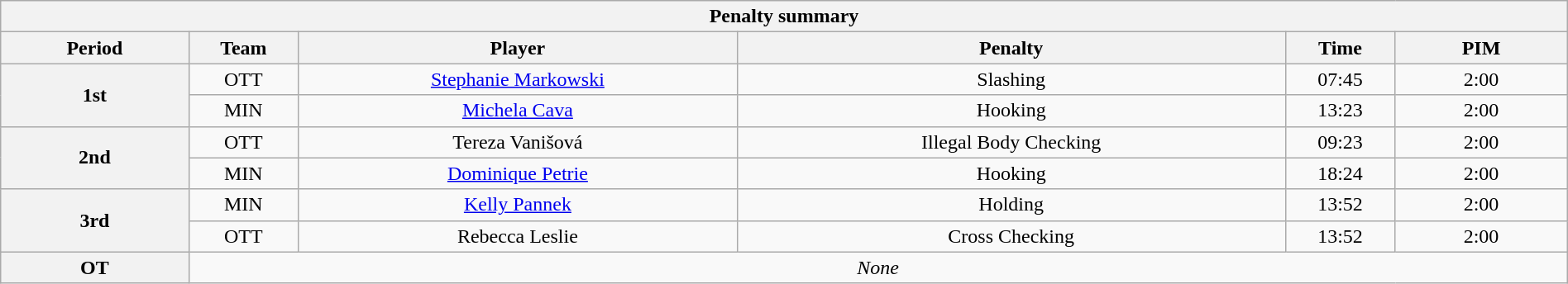<table style="width: 100%;" class="wikitable">
<tr>
<th scope="colgroup" colspan="6">Penalty summary</th>
</tr>
<tr>
<th scope="col" style="width: 12%;">Period</th>
<th scope="col" style="width: 7%;">Team</th>
<th scope="col" style="width: 28%;">Player</th>
<th scope="col" style="width: 35%;">Penalty</th>
<th scope="col" style="width: 7%;">Time</th>
<th scope="col" style="width: 11%;">PIM</th>
</tr>
<tr style="text-align: center;">
<th scope="row" rowspan="2"><strong>1st</strong></th>
<td>OTT</td>
<td><a href='#'>Stephanie Markowski</a></td>
<td>Slashing</td>
<td>07:45</td>
<td>2:00</td>
</tr>
<tr style="text-align: center;">
<td>MIN</td>
<td><a href='#'>Michela Cava</a></td>
<td>Hooking</td>
<td>13:23</td>
<td>2:00</td>
</tr>
<tr style="text-align: center;">
<th scope="row" rowspan="2"><strong>2nd</strong></th>
<td>OTT</td>
<td>Tereza Vanišová</td>
<td>Illegal Body Checking</td>
<td>09:23</td>
<td>2:00</td>
</tr>
<tr style="text-align: center;">
<td>MIN</td>
<td><a href='#'>Dominique Petrie</a></td>
<td>Hooking</td>
<td>18:24</td>
<td>2:00</td>
</tr>
<tr style="text-align: center;">
<th scope="row" rowspan="2"><strong>3rd</strong></th>
<td>MIN</td>
<td><a href='#'>Kelly Pannek</a></td>
<td>Holding</td>
<td>13:52</td>
<td>2:00</td>
</tr>
<tr style="text-align: center;">
<td>OTT</td>
<td>Rebecca Leslie</td>
<td>Cross Checking</td>
<td>13:52</td>
<td>2:00</td>
</tr>
<tr style="text-align: center;">
<th scope="row"><strong>OT</strong></th>
<td colspan="5"><em>None</em></td>
</tr>
</table>
